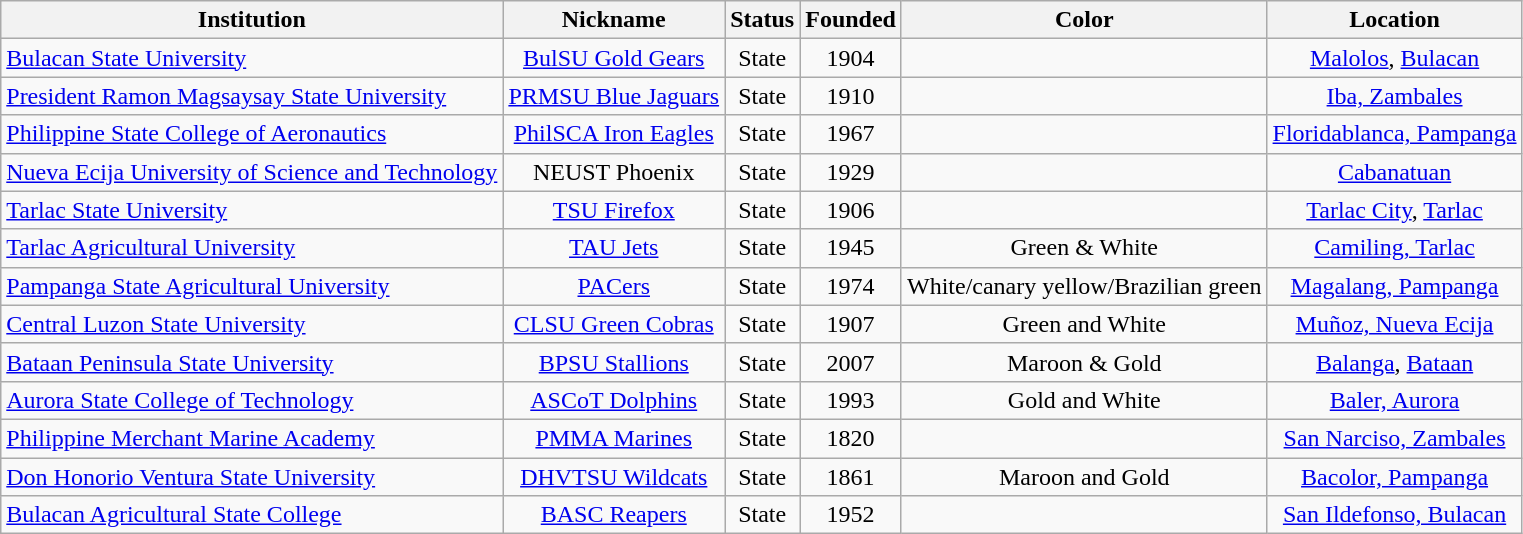<table class="wikitable sortable">
<tr>
<th>Institution</th>
<th>Nickname</th>
<th>Status</th>
<th>Founded</th>
<th>Color</th>
<th>Location</th>
</tr>
<tr>
<td><a href='#'>Bulacan State University</a></td>
<td align="center"><a href='#'>BulSU Gold Gears</a></td>
<td align="center">State</td>
<td align="center">1904</td>
<td align="center"></td>
<td align="center"><a href='#'>Malolos</a>, <a href='#'>Bulacan</a></td>
</tr>
<tr>
<td><a href='#'>President Ramon Magsaysay State University</a></td>
<td align="center"><a href='#'>PRMSU Blue Jaguars</a></td>
<td align="center">State</td>
<td align="center">1910</td>
<td align="center"></td>
<td align="center"><a href='#'>Iba, Zambales</a></td>
</tr>
<tr>
<td><a href='#'>Philippine State College of Aeronautics</a></td>
<td align="center"><a href='#'>PhilSCA Iron Eagles</a></td>
<td align="center">State</td>
<td align="center">1967</td>
<td align="center"></td>
<td align="center"><a href='#'>Floridablanca, Pampanga</a></td>
</tr>
<tr>
<td><a href='#'>Nueva Ecija University of Science and Technology</a></td>
<td align="center">NEUST Phoenix</td>
<td align="center">State</td>
<td align="center">1929</td>
<td align="center"></td>
<td align="center"><a href='#'>Cabanatuan</a></td>
</tr>
<tr>
<td><a href='#'>Tarlac State University</a></td>
<td align="center"><a href='#'>TSU Firefox</a></td>
<td align="center">State</td>
<td align="center">1906</td>
<td align="center"></td>
<td align="center"><a href='#'>Tarlac City</a>, <a href='#'>Tarlac</a></td>
</tr>
<tr>
<td><a href='#'>Tarlac Agricultural University</a></td>
<td align="center"><a href='#'>TAU Jets</a></td>
<td align="center">State</td>
<td align="center">1945</td>
<td align="center">Green & White  </td>
<td align="center"><a href='#'>Camiling, Tarlac</a></td>
</tr>
<tr>
<td><a href='#'>Pampanga State Agricultural University</a></td>
<td align="center"><a href='#'>PACers</a></td>
<td align="center">State</td>
<td align="center">1974</td>
<td align="center">White/canary yellow/Brazilian green</td>
<td align="center"><a href='#'>Magalang, Pampanga</a></td>
</tr>
<tr>
<td><a href='#'>Central Luzon State University</a></td>
<td align="center"><a href='#'>CLSU Green Cobras</a></td>
<td align="center">State</td>
<td align="center">1907</td>
<td align="center">Green and White </td>
<td align="center"><a href='#'>Muñoz, Nueva Ecija</a></td>
</tr>
<tr>
<td><a href='#'>Bataan Peninsula State University</a></td>
<td align="center"><a href='#'>BPSU Stallions</a></td>
<td align="center">State</td>
<td align="center">2007</td>
<td align="center">Maroon & Gold</td>
<td align="center"><a href='#'>Balanga</a>, <a href='#'>Bataan</a></td>
</tr>
<tr>
<td><a href='#'>Aurora State College of Technology</a></td>
<td align="center"><a href='#'>ASCoT Dolphins</a></td>
<td align="center">State</td>
<td align="center">1993</td>
<td align="center">Gold and White</td>
<td align="center"><a href='#'>Baler, Aurora</a></td>
</tr>
<tr>
<td><a href='#'>Philippine Merchant Marine Academy</a></td>
<td align="center"><a href='#'>PMMA Marines</a></td>
<td align="center">State</td>
<td align="center">1820</td>
<td align="center"></td>
<td align="center"><a href='#'>San Narciso, Zambales</a></td>
</tr>
<tr>
<td><a href='#'>Don Honorio Ventura State University</a></td>
<td align="center"><a href='#'>DHVTSU Wildcats</a></td>
<td align="center">State</td>
<td align="center">1861</td>
<td align="center">Maroon and Gold</td>
<td align="center"><a href='#'>Bacolor, Pampanga</a></td>
</tr>
<tr>
<td><a href='#'>Bulacan Agricultural State College</a></td>
<td align="center"><a href='#'>BASC Reapers</a></td>
<td align="center">State</td>
<td align="center">1952</td>
<td align="center"></td>
<td align="center"><a href='#'>San Ildefonso, Bulacan</a></td>
</tr>
</table>
